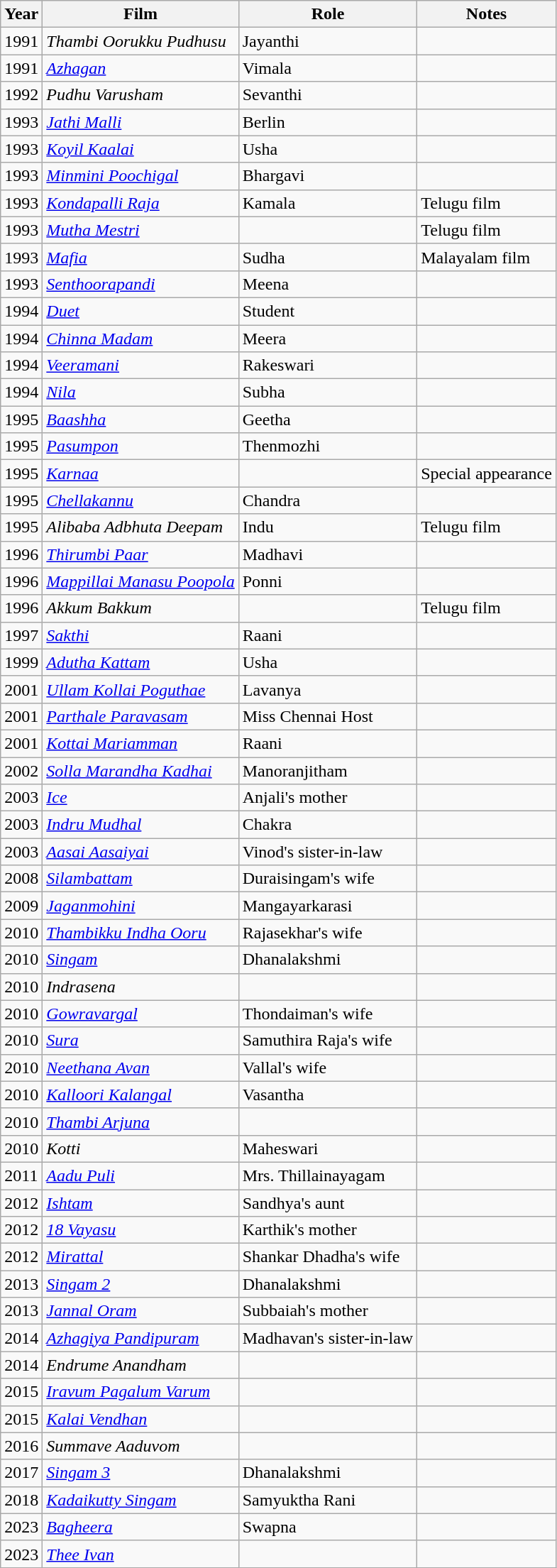<table class="wikitable sortable">
<tr>
<th>Year</th>
<th>Film</th>
<th>Role</th>
<th class=unsortable>Notes</th>
</tr>
<tr>
<td>1991</td>
<td><em>Thambi Oorukku Pudhusu</em></td>
<td>Jayanthi</td>
<td></td>
</tr>
<tr>
<td>1991</td>
<td><em><a href='#'>Azhagan</a></em></td>
<td>Vimala</td>
<td></td>
</tr>
<tr>
<td>1992</td>
<td><em>Pudhu Varusham</em></td>
<td>Sevanthi</td>
<td></td>
</tr>
<tr>
<td>1993</td>
<td><em><a href='#'>Jathi Malli</a></em></td>
<td>Berlin</td>
<td></td>
</tr>
<tr>
<td>1993</td>
<td><em><a href='#'>Koyil Kaalai</a></em></td>
<td>Usha</td>
<td></td>
</tr>
<tr>
<td>1993</td>
<td><em><a href='#'>Minmini Poochigal</a></em></td>
<td>Bhargavi</td>
<td></td>
</tr>
<tr>
<td>1993</td>
<td><em><a href='#'>Kondapalli Raja</a></em></td>
<td>Kamala</td>
<td>Telugu film</td>
</tr>
<tr>
<td>1993</td>
<td><em><a href='#'>Mutha Mestri</a></em></td>
<td></td>
<td>Telugu film</td>
</tr>
<tr>
<td>1993</td>
<td><em><a href='#'>Mafia</a></em></td>
<td>Sudha</td>
<td>Malayalam film</td>
</tr>
<tr>
<td>1993</td>
<td><em><a href='#'>Senthoorapandi</a></em></td>
<td>Meena</td>
<td></td>
</tr>
<tr>
<td>1994</td>
<td><em><a href='#'>Duet</a></em></td>
<td>Student</td>
<td></td>
</tr>
<tr>
<td>1994</td>
<td><em><a href='#'>Chinna Madam</a></em></td>
<td>Meera</td>
<td></td>
</tr>
<tr>
<td>1994</td>
<td><em><a href='#'>Veeramani</a></em></td>
<td>Rakeswari</td>
<td></td>
</tr>
<tr>
<td>1994</td>
<td><em><a href='#'>Nila</a></em></td>
<td>Subha</td>
<td></td>
</tr>
<tr>
<td>1995</td>
<td><em><a href='#'>Baashha</a></em></td>
<td>Geetha</td>
<td></td>
</tr>
<tr>
<td>1995</td>
<td><em><a href='#'>Pasumpon</a></em></td>
<td>Thenmozhi</td>
<td></td>
</tr>
<tr>
<td>1995</td>
<td><em><a href='#'>Karnaa</a></em></td>
<td></td>
<td>Special appearance</td>
</tr>
<tr>
<td>1995</td>
<td><em><a href='#'>Chellakannu</a></em></td>
<td>Chandra</td>
<td></td>
</tr>
<tr>
<td>1995</td>
<td><em>Alibaba Adbhuta Deepam</em></td>
<td>Indu</td>
<td>Telugu film</td>
</tr>
<tr>
<td>1996</td>
<td><em><a href='#'>Thirumbi Paar</a></em></td>
<td>Madhavi</td>
<td></td>
</tr>
<tr>
<td>1996</td>
<td><em><a href='#'>Mappillai Manasu Poopola</a></em></td>
<td>Ponni</td>
<td></td>
</tr>
<tr>
<td>1996</td>
<td><em>Akkum Bakkum</em></td>
<td></td>
<td>Telugu film</td>
</tr>
<tr>
<td>1997</td>
<td><em><a href='#'>Sakthi</a></em></td>
<td>Raani</td>
<td></td>
</tr>
<tr>
<td>1999</td>
<td><em><a href='#'>Adutha Kattam</a></em></td>
<td>Usha</td>
<td></td>
</tr>
<tr>
<td>2001</td>
<td><em><a href='#'>Ullam Kollai Poguthae</a></em></td>
<td>Lavanya</td>
<td></td>
</tr>
<tr>
<td>2001</td>
<td><em><a href='#'>Parthale Paravasam</a></em></td>
<td>Miss Chennai Host</td>
<td></td>
</tr>
<tr>
<td>2001</td>
<td><em><a href='#'>Kottai Mariamman</a></em></td>
<td>Raani</td>
<td></td>
</tr>
<tr>
<td>2002</td>
<td><em><a href='#'>Solla Marandha Kadhai</a></em></td>
<td>Manoranjitham</td>
<td></td>
</tr>
<tr>
<td>2003</td>
<td><em><a href='#'>Ice</a></em></td>
<td>Anjali's mother</td>
<td></td>
</tr>
<tr>
<td>2003</td>
<td><em><a href='#'>Indru Mudhal</a></em></td>
<td>Chakra</td>
<td></td>
</tr>
<tr>
<td>2003</td>
<td><em><a href='#'>Aasai Aasaiyai</a></em></td>
<td>Vinod's sister-in-law</td>
<td></td>
</tr>
<tr>
<td>2008</td>
<td><em><a href='#'>Silambattam</a></em></td>
<td>Duraisingam's wife</td>
<td></td>
</tr>
<tr>
<td>2009</td>
<td><em><a href='#'>Jaganmohini</a></em></td>
<td>Mangayarkarasi</td>
<td></td>
</tr>
<tr>
<td>2010</td>
<td><em><a href='#'>Thambikku Indha Ooru</a></em></td>
<td>Rajasekhar's wife</td>
<td></td>
</tr>
<tr>
<td>2010</td>
<td><em><a href='#'>Singam</a></em></td>
<td>Dhanalakshmi</td>
<td></td>
</tr>
<tr>
<td>2010</td>
<td><em>Indrasena</em></td>
<td></td>
<td></td>
</tr>
<tr>
<td>2010</td>
<td><em><a href='#'>Gowravargal</a></em></td>
<td>Thondaiman's wife</td>
<td></td>
</tr>
<tr>
<td>2010</td>
<td><em><a href='#'>Sura</a></em></td>
<td>Samuthira Raja's wife</td>
<td></td>
</tr>
<tr>
<td>2010</td>
<td><em><a href='#'>Neethana Avan</a></em></td>
<td>Vallal's wife</td>
<td></td>
</tr>
<tr>
<td>2010</td>
<td><em><a href='#'>Kalloori Kalangal</a></em></td>
<td>Vasantha</td>
<td></td>
</tr>
<tr>
<td>2010</td>
<td><em><a href='#'>Thambi Arjuna</a></em></td>
<td></td>
<td></td>
</tr>
<tr>
<td>2010</td>
<td><em>Kotti</em></td>
<td>Maheswari</td>
<td></td>
</tr>
<tr>
<td>2011</td>
<td><em><a href='#'>Aadu Puli</a></em></td>
<td>Mrs. Thillainayagam</td>
<td></td>
</tr>
<tr>
<td>2012</td>
<td><em><a href='#'>Ishtam</a></em></td>
<td>Sandhya's aunt</td>
<td></td>
</tr>
<tr>
<td>2012</td>
<td><em><a href='#'>18 Vayasu</a></em></td>
<td>Karthik's mother</td>
<td></td>
</tr>
<tr>
<td>2012</td>
<td><em><a href='#'>Mirattal</a></em></td>
<td>Shankar Dhadha's wife</td>
<td></td>
</tr>
<tr>
<td>2013</td>
<td><em><a href='#'>Singam 2</a></em></td>
<td>Dhanalakshmi</td>
<td></td>
</tr>
<tr>
<td>2013</td>
<td><em><a href='#'>Jannal Oram</a></em></td>
<td>Subbaiah's mother</td>
<td></td>
</tr>
<tr>
<td>2014</td>
<td><em><a href='#'>Azhagiya Pandipuram</a></em></td>
<td>Madhavan's sister-in-law</td>
<td></td>
</tr>
<tr>
<td>2014</td>
<td><em>	Endrume Anandham</em></td>
<td></td>
<td></td>
</tr>
<tr>
<td>2015</td>
<td><em><a href='#'>Iravum Pagalum Varum</a></em></td>
<td></td>
<td></td>
</tr>
<tr>
<td>2015</td>
<td><em><a href='#'>Kalai Vendhan</a></em></td>
<td></td>
<td></td>
</tr>
<tr>
<td>2016</td>
<td><em>Summave Aaduvom</em></td>
<td></td>
<td></td>
</tr>
<tr>
<td>2017</td>
<td><em><a href='#'>Singam 3</a></em></td>
<td>Dhanalakshmi</td>
<td></td>
</tr>
<tr>
<td>2018</td>
<td><em><a href='#'>Kadaikutty Singam</a></em></td>
<td>Samyuktha Rani</td>
<td></td>
</tr>
<tr>
<td>2023</td>
<td><em><a href='#'>Bagheera</a></em></td>
<td>Swapna</td>
<td></td>
</tr>
<tr>
<td>2023</td>
<td><em><a href='#'>Thee Ivan</a></em></td>
<td></td>
<td></td>
</tr>
</table>
